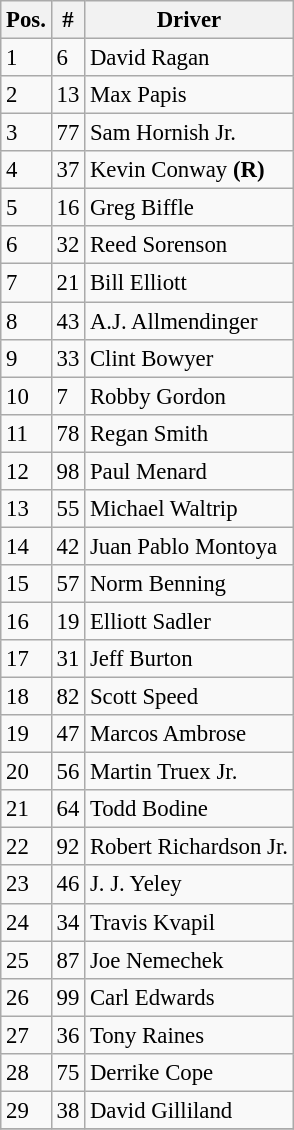<table class="wikitable" style="font-size:95%">
<tr>
<th>Pos.</th>
<th>#</th>
<th>Driver</th>
</tr>
<tr>
<td>1</td>
<td>6</td>
<td>David Ragan</td>
</tr>
<tr>
<td>2</td>
<td>13</td>
<td>Max Papis</td>
</tr>
<tr>
<td>3</td>
<td>77</td>
<td>Sam Hornish Jr.</td>
</tr>
<tr>
<td>4</td>
<td>37</td>
<td>Kevin Conway <strong>(R)</strong></td>
</tr>
<tr>
<td>5</td>
<td>16</td>
<td>Greg Biffle</td>
</tr>
<tr>
<td>6</td>
<td>32</td>
<td>Reed Sorenson</td>
</tr>
<tr>
<td>7</td>
<td>21</td>
<td>Bill Elliott</td>
</tr>
<tr>
<td>8</td>
<td>43</td>
<td>A.J. Allmendinger</td>
</tr>
<tr>
<td>9</td>
<td>33</td>
<td>Clint Bowyer</td>
</tr>
<tr>
<td>10</td>
<td>7</td>
<td>Robby Gordon</td>
</tr>
<tr>
<td>11</td>
<td>78</td>
<td>Regan Smith</td>
</tr>
<tr>
<td>12</td>
<td>98</td>
<td>Paul Menard</td>
</tr>
<tr>
<td>13</td>
<td>55</td>
<td>Michael Waltrip</td>
</tr>
<tr>
<td>14</td>
<td>42</td>
<td>Juan Pablo Montoya</td>
</tr>
<tr>
<td>15</td>
<td>57</td>
<td>Norm Benning</td>
</tr>
<tr>
<td>16</td>
<td>19</td>
<td>Elliott Sadler</td>
</tr>
<tr>
<td>17</td>
<td>31</td>
<td>Jeff Burton</td>
</tr>
<tr>
<td>18</td>
<td>82</td>
<td>Scott Speed</td>
</tr>
<tr>
<td>19</td>
<td>47</td>
<td>Marcos Ambrose</td>
</tr>
<tr>
<td>20</td>
<td>56</td>
<td>Martin Truex Jr.</td>
</tr>
<tr>
<td>21</td>
<td>64</td>
<td>Todd Bodine</td>
</tr>
<tr>
<td>22</td>
<td>92</td>
<td>Robert Richardson Jr.</td>
</tr>
<tr>
<td>23</td>
<td>46</td>
<td>J. J. Yeley</td>
</tr>
<tr>
<td>24</td>
<td>34</td>
<td>Travis Kvapil</td>
</tr>
<tr>
<td>25</td>
<td>87</td>
<td>Joe Nemechek</td>
</tr>
<tr>
<td>26</td>
<td>99</td>
<td>Carl Edwards</td>
</tr>
<tr>
<td>27</td>
<td>36</td>
<td>Tony Raines</td>
</tr>
<tr>
<td>28</td>
<td>75</td>
<td>Derrike Cope</td>
</tr>
<tr>
<td>29</td>
<td>38</td>
<td>David Gilliland</td>
</tr>
<tr>
</tr>
</table>
